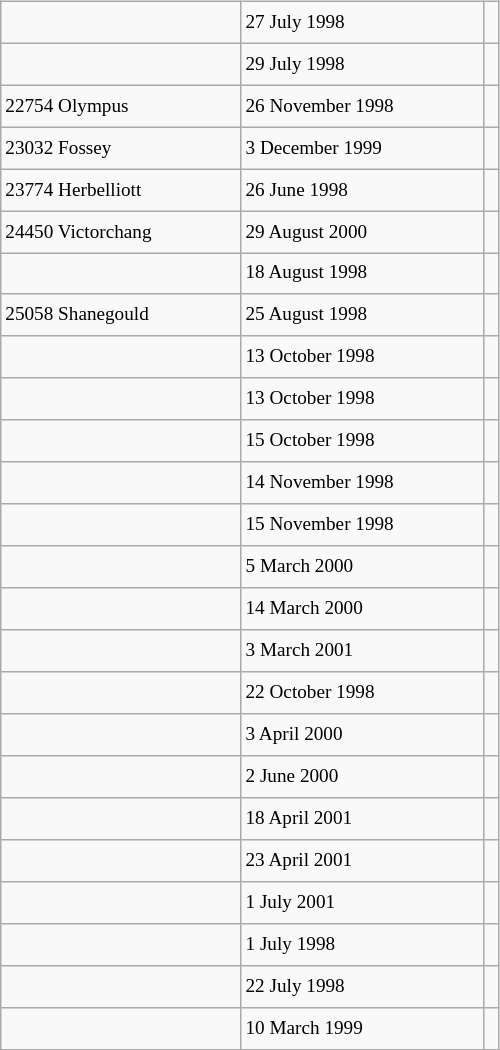<table class="wikitable" style="font-size: 80%; float: left; width: 26em; margin-right: 1em; height: 700px">
<tr>
<td></td>
<td>27 July 1998</td>
<td></td>
</tr>
<tr>
<td></td>
<td>29 July 1998</td>
<td></td>
</tr>
<tr>
<td>22754 Olympus</td>
<td>26 November 1998</td>
<td></td>
</tr>
<tr>
<td>23032 Fossey</td>
<td>3 December 1999</td>
<td></td>
</tr>
<tr>
<td>23774 Herbelliott</td>
<td>26 June 1998</td>
<td></td>
</tr>
<tr>
<td>24450 Victorchang</td>
<td>29 August 2000</td>
<td></td>
</tr>
<tr>
<td></td>
<td>18 August 1998</td>
<td></td>
</tr>
<tr>
<td>25058 Shanegould</td>
<td>25 August 1998</td>
<td></td>
</tr>
<tr>
<td></td>
<td>13 October 1998</td>
<td></td>
</tr>
<tr>
<td></td>
<td>13 October 1998</td>
<td></td>
</tr>
<tr>
<td></td>
<td>15 October 1998</td>
<td></td>
</tr>
<tr>
<td></td>
<td>14 November 1998</td>
<td></td>
</tr>
<tr>
<td></td>
<td>15 November 1998</td>
<td></td>
</tr>
<tr>
<td></td>
<td>5 March 2000</td>
<td></td>
</tr>
<tr>
<td></td>
<td>14 March 2000</td>
<td></td>
</tr>
<tr>
<td></td>
<td>3 March 2001</td>
<td></td>
</tr>
<tr>
<td></td>
<td>22 October 1998</td>
<td></td>
</tr>
<tr>
<td></td>
<td>3 April 2000</td>
<td></td>
</tr>
<tr>
<td></td>
<td>2 June 2000</td>
<td></td>
</tr>
<tr>
<td></td>
<td>18 April 2001</td>
<td></td>
</tr>
<tr>
<td></td>
<td>23 April 2001</td>
<td></td>
</tr>
<tr>
<td></td>
<td>1 July 2001</td>
<td></td>
</tr>
<tr>
<td></td>
<td>1 July 1998</td>
<td></td>
</tr>
<tr>
<td></td>
<td>22 July 1998</td>
<td></td>
</tr>
<tr>
<td></td>
<td>10 March 1999</td>
<td></td>
</tr>
</table>
